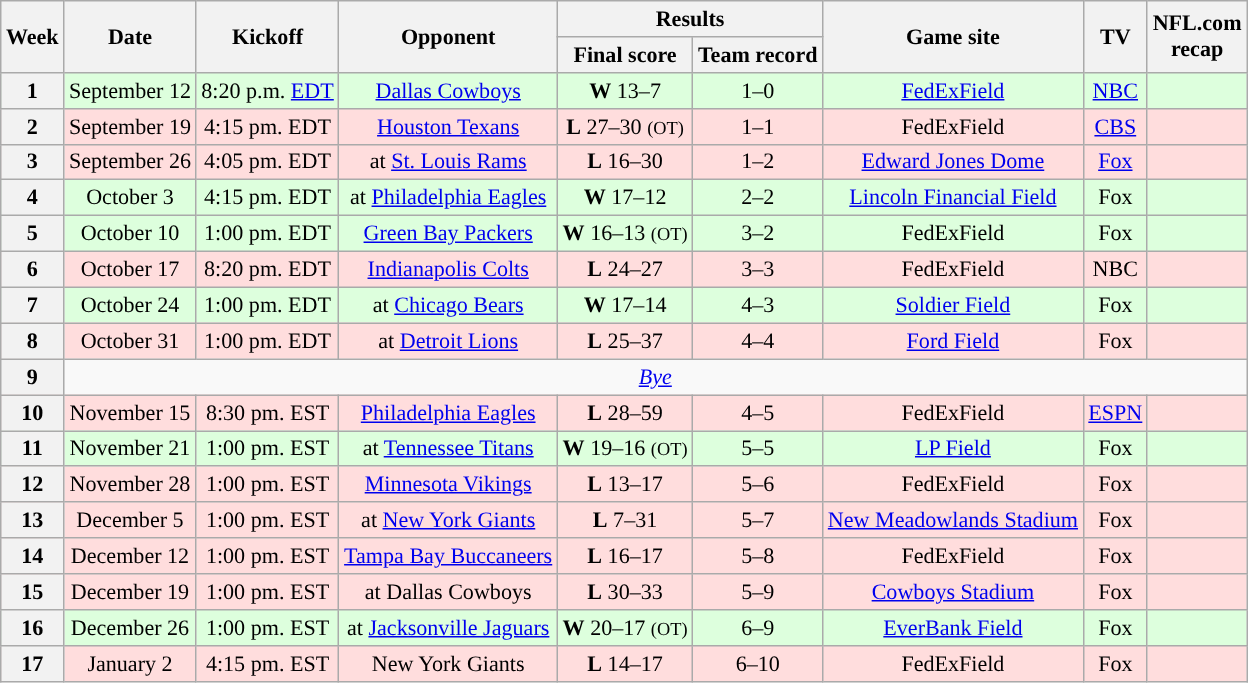<table class="wikitable" align="center" style="font-size: 92%">
<tr>
<th rowspan="2">Week</th>
<th rowspan="2">Date</th>
<th rowspan="2">Kickoff</th>
<th rowspan="2">Opponent</th>
<th colspan="2">Results</th>
<th rowspan="2">Game site</th>
<th rowspan="2">TV</th>
<th rowspan="2">NFL.com<br>recap</th>
</tr>
<tr>
<th>Final score</th>
<th>Team record</th>
</tr>
<tr style="background:#dfd;">
<th>1</th>
<td style="text-align:center;">September 12</td>
<td style="text-align:center;">8:20 p.m. <a href='#'>EDT</a></td>
<td style="text-align:center;"><a href='#'>Dallas Cowboys</a></td>
<td style="text-align:center;"><strong>W</strong> 13–7</td>
<td style="text-align:center;">1–0</td>
<td style="text-align:center;"><a href='#'>FedExField</a></td>
<td style="text-align:center;"><a href='#'>NBC</a></td>
<td style="text-align:center;"></td>
</tr>
<tr style="background:#fdd;">
<th>2</th>
<td style="text-align:center;">September 19</td>
<td style="text-align:center;">4:15 pm. EDT</td>
<td style="text-align:center;"><a href='#'>Houston Texans</a></td>
<td style="text-align:center;"><strong>L</strong> 27–30 <small>(OT)</small></td>
<td style="text-align:center;">1–1</td>
<td style="text-align:center;">FedExField</td>
<td style="text-align:center;"><a href='#'>CBS</a></td>
<td style="text-align:center;"></td>
</tr>
<tr style="background:#fdd;">
<th>3</th>
<td style="text-align:center;">September 26</td>
<td style="text-align:center;">4:05 pm. EDT</td>
<td style="text-align:center;">at <a href='#'>St. Louis Rams</a></td>
<td style="text-align:center;"><strong>L</strong> 16–30</td>
<td style="text-align:center;">1–2</td>
<td style="text-align:center;"><a href='#'>Edward Jones Dome</a></td>
<td style="text-align:center;"><a href='#'>Fox</a></td>
<td style="text-align:center;"></td>
</tr>
<tr style="background:#dfd;">
<th>4</th>
<td style="text-align:center;">October 3</td>
<td style="text-align:center;">4:15 pm. EDT</td>
<td style="text-align:center;">at <a href='#'>Philadelphia Eagles</a></td>
<td style="text-align:center;"><strong>W</strong> 17–12</td>
<td style="text-align:center;">2–2</td>
<td style="text-align:center;"><a href='#'>Lincoln Financial Field</a></td>
<td style="text-align:center;">Fox</td>
<td style="text-align:center;"></td>
</tr>
<tr style="background:#dfd;">
<th>5</th>
<td style="text-align:center;">October 10</td>
<td style="text-align:center;">1:00 pm. EDT</td>
<td style="text-align:center;"><a href='#'>Green Bay Packers</a></td>
<td style="text-align:center;"><strong>W</strong> 16–13 <small>(OT)</small></td>
<td style="text-align:center;">3–2</td>
<td style="text-align:center;">FedExField</td>
<td style="text-align:center;">Fox</td>
<td style="text-align:center;"></td>
</tr>
<tr style="background:#fdd;">
<th>6</th>
<td style="text-align:center;">October 17</td>
<td style="text-align:center;">8:20 pm. EDT</td>
<td style="text-align:center;"><a href='#'>Indianapolis Colts</a></td>
<td style="text-align:center;"><strong>L</strong> 24–27</td>
<td style="text-align:center;">3–3</td>
<td style="text-align:center;">FedExField</td>
<td style="text-align:center;">NBC</td>
<td style="text-align:center;"></td>
</tr>
<tr style="background:#dfd;">
<th>7</th>
<td style="text-align:center;">October 24</td>
<td style="text-align:center;">1:00 pm. EDT</td>
<td style="text-align:center;">at <a href='#'>Chicago Bears</a></td>
<td style="text-align:center;"><strong>W</strong> 17–14</td>
<td style="text-align:center;">4–3</td>
<td style="text-align:center;"><a href='#'>Soldier Field</a></td>
<td style="text-align:center;">Fox</td>
<td style="text-align:center;"></td>
</tr>
<tr style="background:#fdd;">
<th>8</th>
<td style="text-align:center;">October 31</td>
<td style="text-align:center;">1:00 pm. EDT</td>
<td style="text-align:center;">at <a href='#'>Detroit Lions</a></td>
<td style="text-align:center;"><strong>L</strong> 25–37</td>
<td style="text-align:center;">4–4</td>
<td style="text-align:center;"><a href='#'>Ford Field</a></td>
<td style="text-align:center;">Fox</td>
<td style="text-align:center;"><br></td>
</tr>
<tr style="background:#">
<th>9</th>
<td colspan="8" style="text-align:center;"><em><a href='#'>Bye</a></em></td>
</tr>
<tr style="background:#fdd;">
<th>10</th>
<td style="text-align:center;">November 15</td>
<td style="text-align:center;">8:30 pm. EST</td>
<td style="text-align:center;"><a href='#'>Philadelphia Eagles</a></td>
<td style="text-align:center;"><strong>L</strong> 28–59</td>
<td style="text-align:center;">4–5</td>
<td style="text-align:center;">FedExField</td>
<td style="text-align:center;"><a href='#'>ESPN</a></td>
<td style="text-align:center;"></td>
</tr>
<tr style="background:#dfd;">
<th>11</th>
<td style="text-align:center;">November 21</td>
<td style="text-align:center;">1:00 pm. EST</td>
<td style="text-align:center;">at <a href='#'>Tennessee Titans</a></td>
<td style="text-align:center;"><strong>W</strong> 19–16 <small>(OT)</small></td>
<td style="text-align:center;">5–5</td>
<td style="text-align:center;"><a href='#'>LP Field</a></td>
<td style="text-align:center;">Fox</td>
<td style="text-align:center;"></td>
</tr>
<tr style="background:#fdd;">
<th>12</th>
<td style="text-align:center;">November 28</td>
<td style="text-align:center;">1:00 pm. EST</td>
<td style="text-align:center;"><a href='#'>Minnesota Vikings</a></td>
<td style="text-align:center;"><strong>L</strong> 13–17</td>
<td style="text-align:center;">5–6</td>
<td style="text-align:center;">FedExField</td>
<td style="text-align:center;">Fox</td>
<td style="text-align:center;"></td>
</tr>
<tr style="background:#fdd;">
<th>13</th>
<td style="text-align:center;">December 5</td>
<td style="text-align:center;">1:00 pm. EST</td>
<td style="text-align:center;">at <a href='#'>New York Giants</a></td>
<td style="text-align:center;"><strong>L</strong> 7–31</td>
<td style="text-align:center;">5–7</td>
<td style="text-align:center;"><a href='#'>New Meadowlands Stadium</a></td>
<td style="text-align:center;">Fox</td>
<td style="text-align:center;"></td>
</tr>
<tr style="background:#fdd;">
<th>14</th>
<td style="text-align:center;">December 12</td>
<td style="text-align:center;">1:00 pm. EST</td>
<td style="text-align:center;"><a href='#'>Tampa Bay Buccaneers</a></td>
<td style="text-align:center;"><strong>L</strong> 16–17</td>
<td style="text-align:center;">5–8</td>
<td style="text-align:center;">FedExField</td>
<td style="text-align:center;">Fox</td>
<td style="text-align:center;"></td>
</tr>
<tr style="background:#fdd;">
<th>15</th>
<td style="text-align:center;">December 19</td>
<td style="text-align:center;">1:00 pm. EST</td>
<td style="text-align:center;">at Dallas Cowboys</td>
<td style="text-align:center;"><strong>L</strong> 30–33</td>
<td style="text-align:center;">5–9</td>
<td style="text-align:center;"><a href='#'>Cowboys Stadium</a></td>
<td style="text-align:center;">Fox</td>
<td style="text-align:center;"></td>
</tr>
<tr style="background:#dfd;">
<th>16</th>
<td style="text-align:center;">December 26</td>
<td style="text-align:center;">1:00 pm. EST</td>
<td style="text-align:center;">at <a href='#'>Jacksonville Jaguars</a></td>
<td style="text-align:center;"><strong>W</strong> 20–17 <small>(OT)</small></td>
<td style="text-align:center;">6–9</td>
<td style="text-align:center;"><a href='#'>EverBank Field</a></td>
<td style="text-align:center;">Fox</td>
<td style="text-align:center;"></td>
</tr>
<tr style="background:#fdd;">
<th>17</th>
<td style="text-align:center;">January 2</td>
<td style="text-align:center;">4:15 pm. EST</td>
<td style="text-align:center;">New York Giants</td>
<td style="text-align:center;"><strong>L</strong> 14–17</td>
<td style="text-align:center;">6–10</td>
<td style="text-align:center;">FedExField</td>
<td style="text-align:center;">Fox</td>
<td style="text-align:center;"></td>
</tr>
</table>
